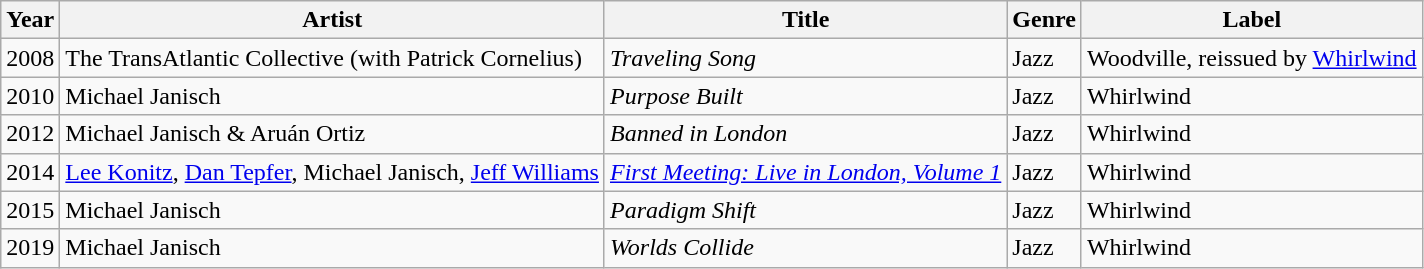<table class="wikitable">
<tr>
<th>Year</th>
<th>Artist</th>
<th>Title</th>
<th>Genre</th>
<th>Label</th>
</tr>
<tr>
<td>2008</td>
<td>The TransAtlantic Collective (with Patrick Cornelius)</td>
<td><em>Traveling Song</em></td>
<td>Jazz</td>
<td>Woodville, reissued by <a href='#'>Whirlwind</a></td>
</tr>
<tr>
<td>2010</td>
<td>Michael Janisch</td>
<td><em>Purpose Built</em></td>
<td>Jazz</td>
<td>Whirlwind</td>
</tr>
<tr>
<td>2012</td>
<td>Michael Janisch & Aruán Ortiz</td>
<td><em>Banned in London</em></td>
<td>Jazz</td>
<td>Whirlwind</td>
</tr>
<tr>
<td>2014</td>
<td><a href='#'>Lee Konitz</a>, <a href='#'>Dan Tepfer</a>, Michael Janisch, <a href='#'>Jeff Williams</a></td>
<td><em><a href='#'>First Meeting: Live in London, Volume 1</a></em></td>
<td>Jazz</td>
<td>Whirlwind</td>
</tr>
<tr>
<td>2015</td>
<td>Michael Janisch</td>
<td><em>Paradigm Shift</em></td>
<td>Jazz</td>
<td>Whirlwind</td>
</tr>
<tr>
<td>2019</td>
<td>Michael Janisch</td>
<td><em>Worlds Collide</em></td>
<td>Jazz</td>
<td>Whirlwind</td>
</tr>
</table>
